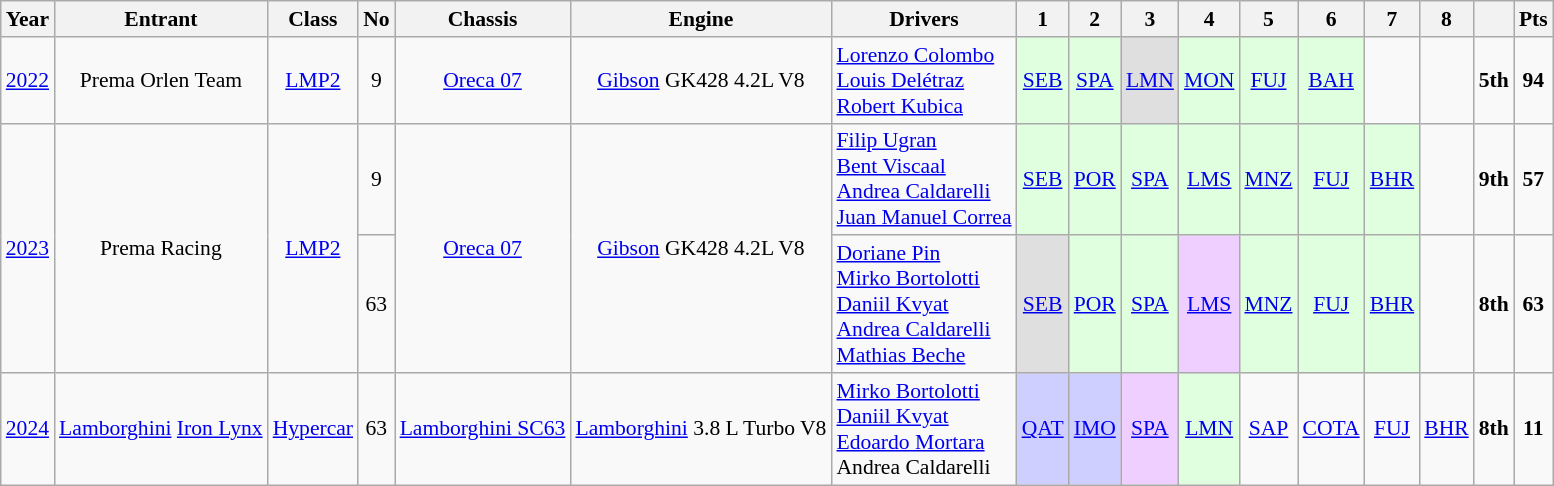<table class="wikitable" style="font-size: 90%; text-align:center">
<tr>
<th>Year</th>
<th>Entrant</th>
<th>Class</th>
<th>No</th>
<th>Chassis</th>
<th>Engine</th>
<th>Drivers</th>
<th>1</th>
<th>2</th>
<th>3</th>
<th>4</th>
<th>5</th>
<th>6</th>
<th>7</th>
<th>8</th>
<th></th>
<th>Pts</th>
</tr>
<tr>
<td><a href='#'>2022</a></td>
<td> Prema Orlen Team</td>
<td><a href='#'>LMP2</a></td>
<td>9</td>
<td><a href='#'>Oreca 07</a></td>
<td><a href='#'>Gibson</a> GK428 4.2L V8</td>
<td align="left"> <a href='#'>Lorenzo Colombo</a><br> <a href='#'>Louis Delétraz</a><br> <a href='#'>Robert Kubica</a></td>
<td style="background:#DFFFDF;"><a href='#'>SEB</a><br></td>
<td style="background:#DFFFDF;"><a href='#'>SPA</a><br></td>
<td style="background:#DFDFDF;"><a href='#'>LMN</a><br></td>
<td style="background:#DFFFDF;"><a href='#'>MON</a><br></td>
<td style="background:#DFFFDF;"><a href='#'>FUJ</a><br></td>
<td style="background:#DFFFDF;"><a href='#'>BAH</a><br></td>
<td></td>
<td></td>
<td><strong>5th</strong></td>
<td><strong>94</strong></td>
</tr>
<tr>
<td rowspan="2"><a href='#'>2023</a></td>
<td rowspan="2"> Prema Racing</td>
<td rowspan="2"><a href='#'>LMP2</a></td>
<td>9</td>
<td rowspan="2"><a href='#'>Oreca 07</a></td>
<td rowspan="2"><a href='#'>Gibson</a> GK428 4.2L V8</td>
<td align="left"> <a href='#'>Filip Ugran</a><br> <a href='#'>Bent Viscaal</a><br> <a href='#'>Andrea Caldarelli</a><br> <a href='#'>Juan Manuel Correa</a></td>
<td style="background:#DFFFDF;"><a href='#'>SEB</a><br></td>
<td style="background:#DFFFDF;"><a href='#'>POR</a><br></td>
<td style="background:#DFFFDF;"><a href='#'>SPA</a><br></td>
<td style="background:#DFFFDF;"><a href='#'>LMS</a><br></td>
<td style="background:#DFFFDF;"><a href='#'>MNZ</a><br></td>
<td style="background:#DFFFDF;"><a href='#'>FUJ</a><br></td>
<td style="background:#DFFFDF;"><a href='#'>BHR</a><br></td>
<td></td>
<td><strong>9th</strong></td>
<td><strong>57</strong></td>
</tr>
<tr>
<td>63</td>
<td align="left"> <a href='#'>Doriane Pin</a><br> <a href='#'>Mirko Bortolotti</a><br> <a href='#'>Daniil Kvyat</a><br> <a href='#'>Andrea Caldarelli</a><br> <a href='#'>Mathias Beche</a></td>
<td style="background:#DFDFDF;"><a href='#'>SEB</a><br></td>
<td style="background:#DFFFDF;"><a href='#'>POR</a><br></td>
<td style="background:#DFFFDF;"><a href='#'>SPA</a><br></td>
<td style="background:#EFCFFF;"><a href='#'>LMS</a><br></td>
<td style="background:#DFFFDF;"><a href='#'>MNZ</a><br></td>
<td style="background:#DFFFDF;"><a href='#'>FUJ</a><br></td>
<td style="background:#DFFFDF;"><a href='#'>BHR</a><br></td>
<td></td>
<td><strong>8th</strong></td>
<td><strong>63</strong></td>
</tr>
<tr>
<td><a href='#'>2024</a></td>
<td> <a href='#'>Lamborghini</a> <a href='#'>Iron Lynx</a></td>
<td><a href='#'>Hypercar</a></td>
<td>63</td>
<td><a href='#'>Lamborghini SC63</a></td>
<td><a href='#'>Lamborghini</a> 3.8 L Turbo V8</td>
<td align=left> <a href='#'>Mirko Bortolotti</a><br> <a href='#'>Daniil Kvyat</a><br> <a href='#'>Edoardo Mortara</a><br> Andrea Caldarelli</td>
<td style="background:#CFCFFF;"><a href='#'>QAT</a><br></td>
<td style="background:#CFCFFF;"><a href='#'>IMO</a><br></td>
<td style="background:#EFCFFF;"><a href='#'>SPA</a><br></td>
<td style="background:#DFFFDF;"><a href='#'>LMN</a><br></td>
<td><a href='#'>SAP</a></td>
<td><a href='#'>COTA</a></td>
<td><a href='#'>FUJ</a></td>
<td><a href='#'>BHR</a></td>
<td><strong>8th</strong></td>
<td><strong>11</strong></td>
</tr>
</table>
